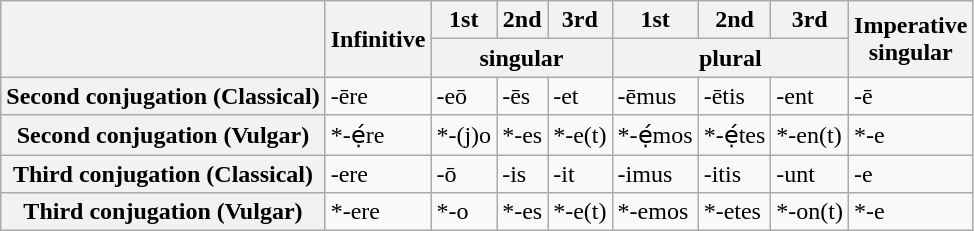<table class="wikitable">
<tr>
<th rowspan="2"></th>
<th rowspan="2">Infinitive</th>
<th>1st</th>
<th>2nd</th>
<th>3rd</th>
<th>1st</th>
<th>2nd</th>
<th>3rd</th>
<th rowspan="2">Imperative<br>singular</th>
</tr>
<tr>
<th colspan="3">singular</th>
<th colspan="3">plural</th>
</tr>
<tr>
<th>Second conjugation (Classical)</th>
<td>-ēre</td>
<td>-eō</td>
<td>-ēs</td>
<td>-et</td>
<td>-ēmus</td>
<td>-ētis</td>
<td>-ent</td>
<td>-ē</td>
</tr>
<tr>
<th>Second conjugation (Vulgar)</th>
<td>*-ẹ́re</td>
<td>*-(j)o</td>
<td>*-es</td>
<td>*-e(t)</td>
<td>*-ẹ́mos</td>
<td>*-ẹ́tes</td>
<td>*-en(t)</td>
<td>*-e</td>
</tr>
<tr>
<th>Third conjugation (Classical)</th>
<td>-ere</td>
<td>-ō</td>
<td>-is</td>
<td>-it</td>
<td>-imus</td>
<td>-itis</td>
<td>-unt</td>
<td>-e</td>
</tr>
<tr>
<th>Third conjugation (Vulgar)</th>
<td>*-ere</td>
<td>*-o</td>
<td>*-es</td>
<td>*-e(t)</td>
<td>*-emos</td>
<td>*-etes</td>
<td>*-on(t)</td>
<td>*-e</td>
</tr>
</table>
